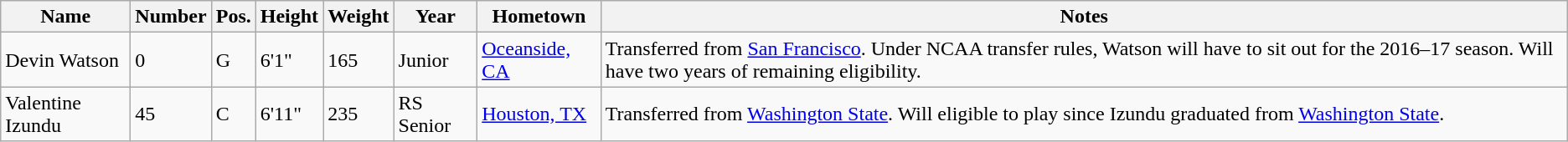<table class="wikitable sortable" border="1">
<tr>
<th>Name</th>
<th>Number</th>
<th>Pos.</th>
<th>Height</th>
<th>Weight</th>
<th>Year</th>
<th>Hometown</th>
<th class="unsortable">Notes</th>
</tr>
<tr>
<td>Devin Watson</td>
<td>0</td>
<td>G</td>
<td>6'1"</td>
<td>165</td>
<td>Junior</td>
<td><a href='#'>Oceanside, CA</a></td>
<td>Transferred from <a href='#'>San Francisco</a>. Under NCAA transfer rules, Watson will have to sit out for the 2016–17 season. Will have two years of remaining eligibility.</td>
</tr>
<tr>
<td>Valentine Izundu</td>
<td>45</td>
<td>C</td>
<td>6'11"</td>
<td>235</td>
<td>RS Senior</td>
<td><a href='#'>Houston, TX</a></td>
<td>Transferred from <a href='#'>Washington State</a>. Will eligible to play since Izundu graduated from <a href='#'>Washington State</a>.</td>
</tr>
</table>
